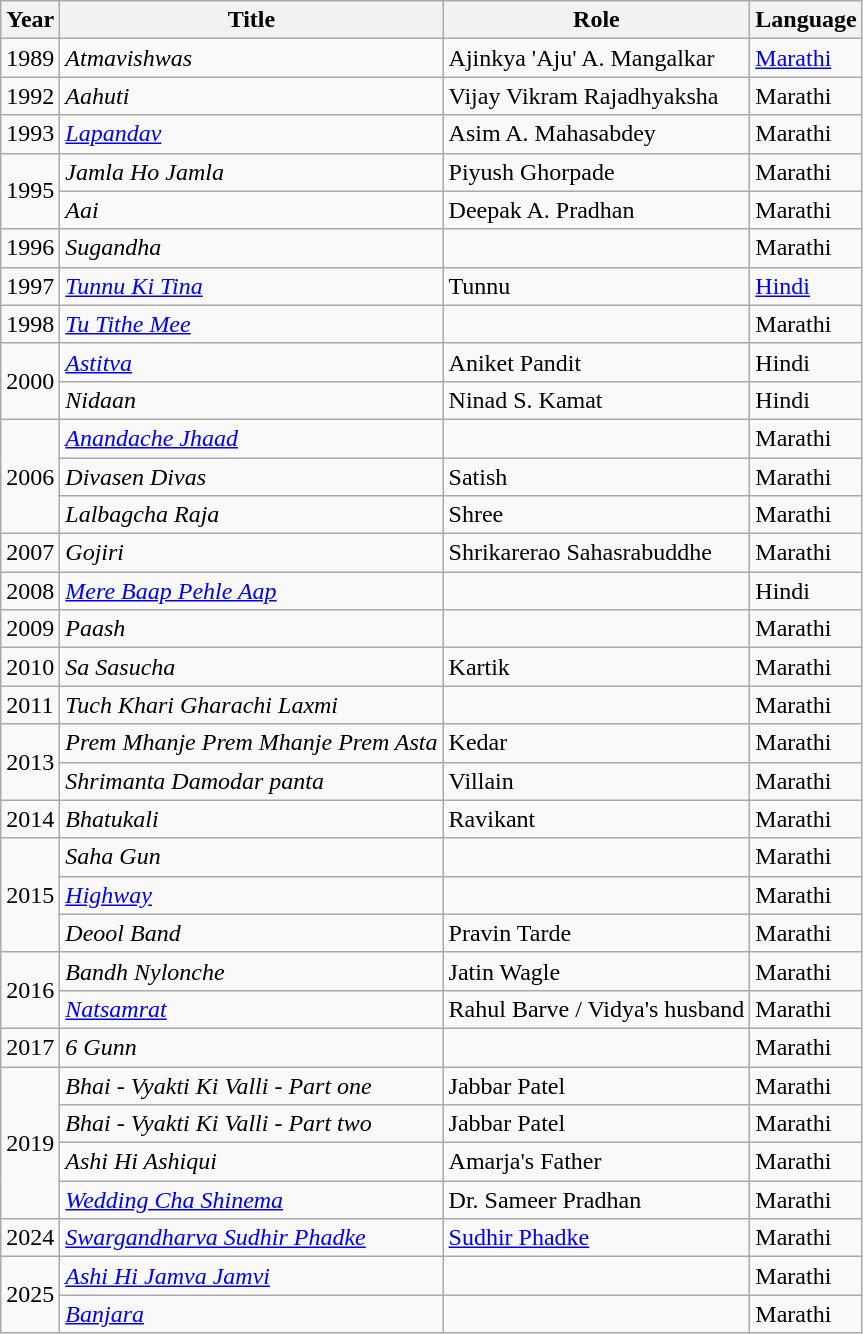<table class="wikitable sortable">
<tr>
<th>Year</th>
<th>Title</th>
<th>Role</th>
<th>Language</th>
</tr>
<tr>
<td>1989</td>
<td><em>Atmavishwas</em></td>
<td>Ajinkya 'Aju' A. Mangalkar</td>
<td><a href='#'>Marathi</a></td>
</tr>
<tr>
<td>1992</td>
<td><em>Aahuti</em></td>
<td>Vijay Vikram Rajadhyaksha</td>
<td>Marathi</td>
</tr>
<tr>
<td>1993</td>
<td><em><a href='#'>Lapandav</a> </em></td>
<td>Asim A. Mahasabdey</td>
<td>Marathi</td>
</tr>
<tr>
<td rowspan="2">1995</td>
<td><em>Jamla Ho Jamla</em></td>
<td>Piyush Ghorpade</td>
<td>Marathi</td>
</tr>
<tr>
<td><em>Aai</em></td>
<td>Deepak A. Pradhan</td>
<td>Marathi</td>
</tr>
<tr>
<td>1996</td>
<td><em>Sugandha</em></td>
<td></td>
<td>Marathi</td>
</tr>
<tr>
<td>1997</td>
<td><em><a href='#'>Tunnu Ki Tina</a></em></td>
<td>Tunnu</td>
<td><a href='#'>Hindi</a></td>
</tr>
<tr>
<td>1998</td>
<td><em><a href='#'>Tu Tithe Mee</a></em></td>
<td></td>
<td>Marathi</td>
</tr>
<tr>
<td rowspan="2">2000</td>
<td><em><a href='#'>Astitva</a> </em></td>
<td>Aniket Pandit</td>
<td>Hindi</td>
</tr>
<tr>
<td><em>Nidaan</em></td>
<td>Ninad S. Kamat</td>
<td>Hindi</td>
</tr>
<tr>
<td rowspan="3">2006</td>
<td><em><a href='#'>Anandache Jhaad</a></em></td>
<td></td>
<td>Marathi</td>
</tr>
<tr>
<td><em>Divasen Divas</em></td>
<td>Satish</td>
<td>Marathi</td>
</tr>
<tr>
<td><em>Lalbagcha Raja</em></td>
<td>Shree</td>
<td>Marathi</td>
</tr>
<tr>
<td>2007</td>
<td><em>Gojiri</em></td>
<td>Shrikarerao Sahasrabuddhe</td>
<td>Marathi</td>
</tr>
<tr>
<td>2008</td>
<td><em><a href='#'>Mere Baap Pehle Aap</a></em></td>
<td></td>
<td>Hindi</td>
</tr>
<tr>
<td>2009</td>
<td><em>Paash</em></td>
<td></td>
<td>Marathi</td>
</tr>
<tr>
<td>2010</td>
<td><em>Sa Sasucha</em></td>
<td>Kartik</td>
<td>Marathi</td>
</tr>
<tr>
<td>2011</td>
<td><em>Tuch Khari Gharachi Laxmi</em></td>
<td></td>
<td>Marathi</td>
</tr>
<tr>
<td rowspan="2">2013</td>
<td><em>Prem Mhanje Prem Mhanje Prem Asta </em></td>
<td>Kedar</td>
<td>Marathi</td>
</tr>
<tr>
<td><em>Shrimanta Damodar panta</em></td>
<td>Villain</td>
<td>Marathi</td>
</tr>
<tr>
<td>2014</td>
<td><em>Bhatukali</em></td>
<td>Ravikant</td>
<td>Marathi</td>
</tr>
<tr>
<td rowspan="3">2015</td>
<td><em>Saha Gun</em></td>
<td></td>
<td>Marathi</td>
</tr>
<tr>
<td><a href='#'><em>Highway</em></a></td>
<td></td>
<td>Marathi</td>
</tr>
<tr>
<td><em>Deool Band</em></td>
<td>Pravin Tarde</td>
<td>Marathi</td>
</tr>
<tr>
<td rowspan="2">2016</td>
<td><em>Bandh Nylonche</em></td>
<td>Jatin Wagle</td>
<td>Marathi</td>
</tr>
<tr>
<td><em><a href='#'>Natsamrat</a></em></td>
<td>Rahul Barve / Vidya's husband</td>
<td>Marathi</td>
</tr>
<tr>
<td>2017</td>
<td><em>6 Gunn</em></td>
<td></td>
<td>Marathi</td>
</tr>
<tr>
<td rowspan="4">2019</td>
<td><em>Bhai - Vyakti Ki Valli - Part one</em></td>
<td>Jabbar Patel</td>
<td>Marathi</td>
</tr>
<tr>
<td><em>Bhai - Vyakti Ki Valli - Part two</em></td>
<td>Jabbar Patel</td>
<td>Marathi</td>
</tr>
<tr>
<td><em>Ashi Hi Ashiqui</em></td>
<td>Amarja's Father</td>
<td>Marathi</td>
</tr>
<tr>
<td><em><a href='#'>Wedding Cha Shinema</a></em></td>
<td>Dr. Sameer Pradhan</td>
<td>Marathi</td>
</tr>
<tr>
<td>2024</td>
<td><em><a href='#'>Swargandharva Sudhir Phadke</a></em> </td>
<td><a href='#'>Sudhir Phadke</a></td>
<td>Marathi</td>
</tr>
<tr>
<td rowspan="2">2025</td>
<td><a href='#'><em>Ashi Hi Jamva Jamvi</em></a></td>
<td></td>
<td>Marathi</td>
</tr>
<tr>
<td><em><a href='#'>Banjara</a></em> </td>
<td></td>
<td>Marathi</td>
</tr>
</table>
